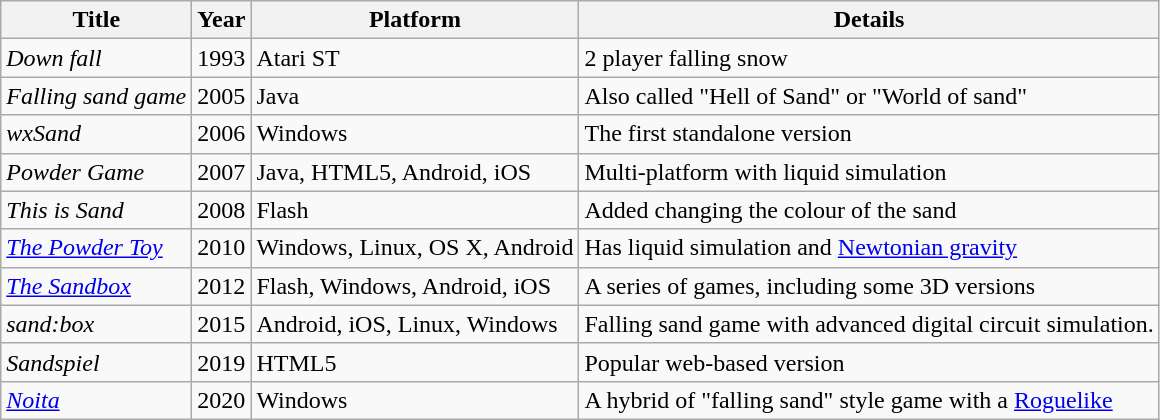<table class="sortable wikitable">
<tr>
<th>Title</th>
<th>Year</th>
<th>Platform</th>
<th class = "unsortable">Details</th>
</tr>
<tr>
<td><em>Down fall</em></td>
<td>1993</td>
<td>Atari ST</td>
<td>2 player falling snow</td>
</tr>
<tr>
<td><em>Falling sand game</em></td>
<td>2005</td>
<td>Java</td>
<td>Also called "Hell of Sand" or "World of sand"</td>
</tr>
<tr>
<td><em>wxSand</em></td>
<td>2006</td>
<td>Windows</td>
<td>The first standalone version</td>
</tr>
<tr>
<td><em>Powder Game</em></td>
<td>2007</td>
<td>Java, HTML5, Android, iOS</td>
<td>Multi-platform with liquid simulation</td>
</tr>
<tr>
<td><em>This is Sand</em></td>
<td>2008</td>
<td>Flash</td>
<td>Added changing the colour of the sand</td>
</tr>
<tr>
<td><em><a href='#'>The Powder Toy</a></em></td>
<td>2010</td>
<td>Windows, Linux, OS X, Android</td>
<td>Has liquid simulation and <a href='#'>Newtonian gravity</a></td>
</tr>
<tr>
<td><em><a href='#'>The Sandbox</a></em></td>
<td>2012</td>
<td>Flash, Windows, Android, iOS</td>
<td>A series of games, including some 3D versions</td>
</tr>
<tr>
<td><em>sand:box</em></td>
<td>2015</td>
<td>Android, iOS, Linux, Windows</td>
<td>Falling sand game with advanced digital circuit simulation.</td>
</tr>
<tr>
<td><em>Sandspiel</em></td>
<td>2019</td>
<td>HTML5</td>
<td>Popular web-based version</td>
</tr>
<tr>
<td><em><a href='#'>Noita</a></em></td>
<td>2020</td>
<td>Windows</td>
<td>A hybrid of "falling sand" style game with a <a href='#'>Roguelike</a></td>
</tr>
</table>
